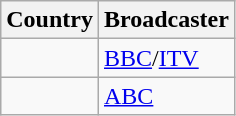<table class="wikitable">
<tr>
<th align=center>Country</th>
<th align=center>Broadcaster</th>
</tr>
<tr>
<td></td>
<td><a href='#'>BBC</a>/<a href='#'>ITV</a></td>
</tr>
<tr>
<td></td>
<td><a href='#'>ABC</a></td>
</tr>
</table>
